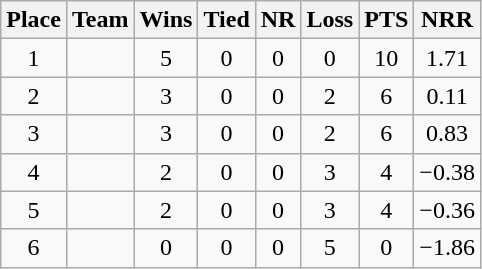<table class="wikitable">
<tr>
<th>Place</th>
<th>Team</th>
<th>Wins</th>
<th>Tied</th>
<th>NR</th>
<th>Loss</th>
<th>PTS</th>
<th>NRR</th>
</tr>
<tr align="center">
<td>1</td>
<td align="left"></td>
<td>5</td>
<td>0</td>
<td>0</td>
<td>0</td>
<td>10</td>
<td>1.71</td>
</tr>
<tr align="center">
<td>2</td>
<td align="left"></td>
<td>3</td>
<td>0</td>
<td>0</td>
<td>2</td>
<td>6</td>
<td>0.11</td>
</tr>
<tr align="center">
<td>3</td>
<td align="left"></td>
<td>3</td>
<td>0</td>
<td>0</td>
<td>2</td>
<td>6</td>
<td>0.83</td>
</tr>
<tr align="center">
<td>4</td>
<td align="left"></td>
<td>2</td>
<td>0</td>
<td>0</td>
<td>3</td>
<td>4</td>
<td>−0.38</td>
</tr>
<tr align="center">
<td>5</td>
<td align="left"></td>
<td>2</td>
<td>0</td>
<td>0</td>
<td>3</td>
<td>4</td>
<td>−0.36</td>
</tr>
<tr align="center">
<td>6</td>
<td align="left"></td>
<td>0</td>
<td>0</td>
<td>0</td>
<td>5</td>
<td>0</td>
<td>−1.86</td>
</tr>
</table>
